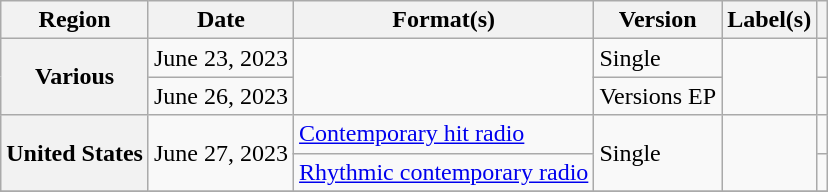<table class="wikitable plainrowheaders">
<tr>
<th scope="col">Region</th>
<th scope="col">Date</th>
<th scope="col">Format(s)</th>
<th scope="col">Version</th>
<th scope="col">Label(s)</th>
<th scope="col"></th>
</tr>
<tr>
<th rowspan="2" scope="row">Various</th>
<td>June 23, 2023</td>
<td rowspan="2"></td>
<td>Single</td>
<td rowspan="2"></td>
<td style="text-align:center;"></td>
</tr>
<tr>
<td>June 26, 2023</td>
<td>Versions EP</td>
<td align="center"></td>
</tr>
<tr>
<th rowspan="2" scope="row">United States</th>
<td rowspan="2">June 27, 2023</td>
<td><a href='#'>Contemporary hit radio</a></td>
<td rowspan="2">Single</td>
<td rowspan="2"></td>
<td style="text-align:center;"></td>
</tr>
<tr>
<td><a href='#'>Rhythmic contemporary radio</a></td>
<td style="text-align:center;"></td>
</tr>
<tr>
</tr>
</table>
